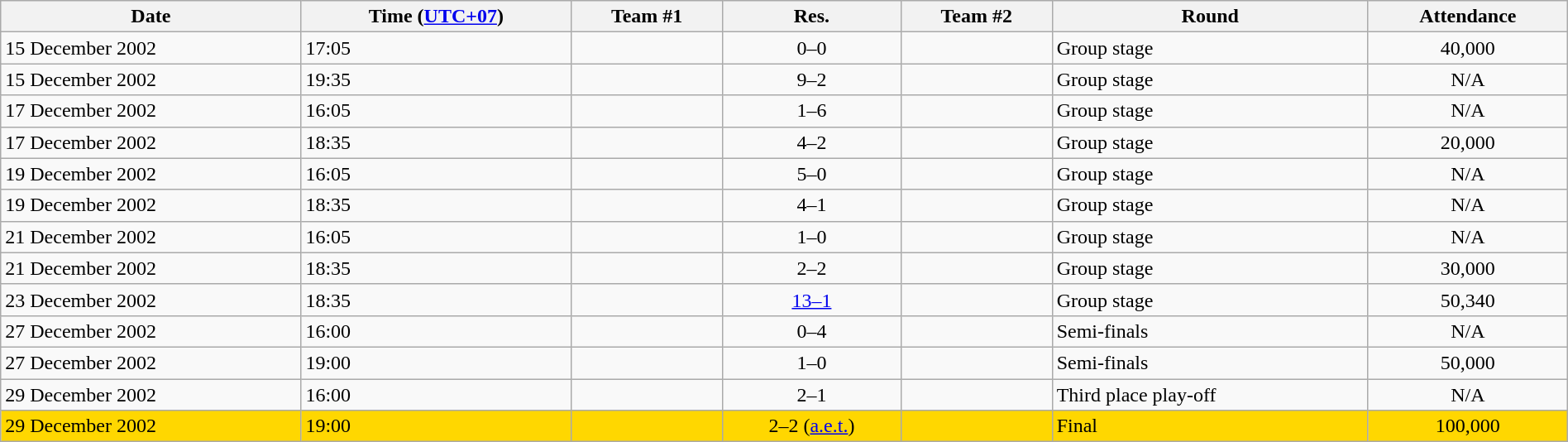<table class="wikitable" style="text-align:left; width:100%;">
<tr>
<th>Date</th>
<th>Time (<a href='#'>UTC+07</a>)</th>
<th>Team #1</th>
<th>Res.</th>
<th>Team #2</th>
<th>Round</th>
<th>Attendance</th>
</tr>
<tr>
<td>15 December 2002</td>
<td>17:05</td>
<td></td>
<td style="text-align:center;">0–0</td>
<td></td>
<td>Group stage</td>
<td style="text-align:center;">40,000</td>
</tr>
<tr>
<td>15 December 2002</td>
<td>19:35</td>
<td><strong></strong></td>
<td style="text-align:center;">9–2</td>
<td></td>
<td>Group stage</td>
<td style="text-align:center;">N/A</td>
</tr>
<tr>
<td>17 December 2002</td>
<td>16:05</td>
<td></td>
<td style="text-align:center;">1–6</td>
<td><strong></strong></td>
<td>Group stage</td>
<td style="text-align:center;">N/A</td>
</tr>
<tr>
<td>17 December 2002</td>
<td>18:35</td>
<td><strong></strong></td>
<td style="text-align:center;">4–2</td>
<td></td>
<td>Group stage</td>
<td style="text-align:center;">20,000</td>
</tr>
<tr>
<td>19 December 2002</td>
<td>16:05</td>
<td><strong></strong></td>
<td style="text-align:center;">5–0</td>
<td></td>
<td>Group stage</td>
<td style="text-align:center;">N/A</td>
</tr>
<tr>
<td>19 December 2002</td>
<td>18:35</td>
<td><strong></strong></td>
<td style="text-align:center;">4–1</td>
<td></td>
<td>Group stage</td>
<td style="text-align:center;">N/A</td>
</tr>
<tr>
<td>21 December 2002</td>
<td>16:05</td>
<td><strong></strong></td>
<td style="text-align:center;">1–0</td>
<td></td>
<td>Group stage</td>
<td style="text-align:center;">N/A</td>
</tr>
<tr>
<td>21 December 2002</td>
<td>18:35</td>
<td></td>
<td style="text-align:center;">2–2</td>
<td></td>
<td>Group stage</td>
<td style="text-align:center;">30,000</td>
</tr>
<tr>
<td>23 December 2002</td>
<td>18:35</td>
<td><strong></strong></td>
<td style="text-align:center;"><a href='#'>13–1</a></td>
<td></td>
<td>Group stage</td>
<td style="text-align:center;">50,340</td>
</tr>
<tr>
<td>27 December 2002</td>
<td>16:00</td>
<td></td>
<td style="text-align:center;">0–4</td>
<td><strong></strong></td>
<td>Semi-finals</td>
<td style="text-align:center;">N/A</td>
</tr>
<tr>
<td>27 December 2002</td>
<td>19:00</td>
<td><strong></strong></td>
<td style="text-align:center;">1–0</td>
<td></td>
<td>Semi-finals</td>
<td style="text-align:center;">50,000</td>
</tr>
<tr>
<td>29 December 2002</td>
<td>16:00</td>
<td><strong></strong></td>
<td style="text-align:center;">2–1</td>
<td></td>
<td>Third place play-off</td>
<td style="text-align:center;">N/A</td>
</tr>
<tr bgcolor=gold>
<td>29 December 2002</td>
<td>19:00</td>
<td></td>
<td style="text-align:center;">2–2 (<a href='#'>a.e.t.</a>)<br></td>
<td><strong></strong></td>
<td>Final</td>
<td style="text-align:center;">100,000</td>
</tr>
</table>
